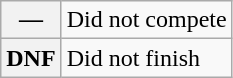<table class="wikitable">
<tr>
<th scope="row">—</th>
<td>Did not compete</td>
</tr>
<tr>
<th scope="row">DNF</th>
<td>Did not finish</td>
</tr>
</table>
